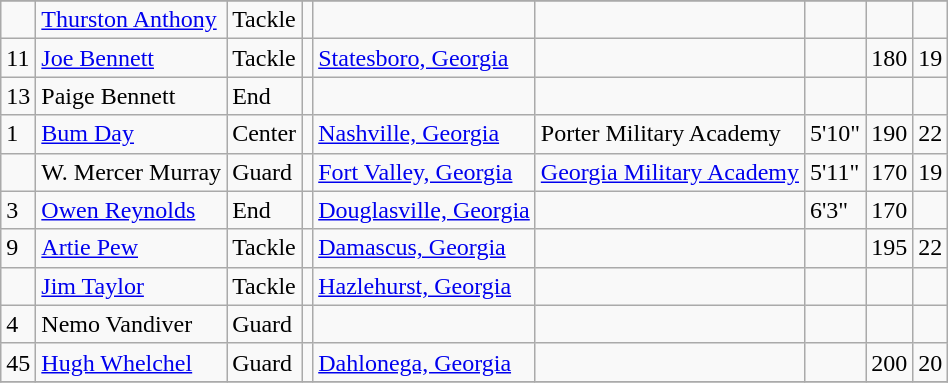<table class="wikitable">
<tr>
</tr>
<tr>
<td></td>
<td><a href='#'>Thurston Anthony</a></td>
<td>Tackle</td>
<td></td>
<td></td>
<td></td>
<td></td>
<td></td>
<td></td>
</tr>
<tr>
<td>11</td>
<td><a href='#'>Joe Bennett</a></td>
<td>Tackle</td>
<td></td>
<td><a href='#'>Statesboro, Georgia</a></td>
<td></td>
<td></td>
<td>180</td>
<td>19</td>
</tr>
<tr>
<td>13</td>
<td>Paige Bennett</td>
<td>End</td>
<td></td>
<td></td>
<td></td>
<td></td>
<td></td>
<td></td>
</tr>
<tr>
<td>1</td>
<td><a href='#'>Bum Day</a></td>
<td>Center</td>
<td></td>
<td><a href='#'>Nashville, Georgia</a></td>
<td>Porter Military Academy</td>
<td>5'10"</td>
<td>190</td>
<td>22</td>
</tr>
<tr>
<td></td>
<td>W. Mercer Murray</td>
<td>Guard</td>
<td></td>
<td><a href='#'>Fort Valley, Georgia</a></td>
<td><a href='#'>Georgia Military Academy</a></td>
<td>5'11"</td>
<td>170</td>
<td>19</td>
</tr>
<tr>
<td>3</td>
<td><a href='#'>Owen Reynolds</a></td>
<td>End</td>
<td></td>
<td><a href='#'>Douglasville, Georgia</a></td>
<td></td>
<td>6'3"</td>
<td>170</td>
<td></td>
</tr>
<tr>
<td>9</td>
<td><a href='#'>Artie Pew</a></td>
<td>Tackle</td>
<td></td>
<td><a href='#'>Damascus, Georgia</a></td>
<td></td>
<td></td>
<td>195</td>
<td>22</td>
</tr>
<tr>
<td></td>
<td><a href='#'>Jim Taylor</a></td>
<td>Tackle</td>
<td></td>
<td><a href='#'>Hazlehurst, Georgia</a></td>
<td></td>
<td></td>
<td></td>
<td></td>
</tr>
<tr>
<td>4</td>
<td>Nemo Vandiver</td>
<td>Guard</td>
<td></td>
<td></td>
<td></td>
<td></td>
<td></td>
<td></td>
</tr>
<tr>
<td>45</td>
<td><a href='#'>Hugh Whelchel</a></td>
<td>Guard</td>
<td></td>
<td><a href='#'>Dahlonega, Georgia</a></td>
<td></td>
<td></td>
<td>200</td>
<td>20</td>
</tr>
<tr>
</tr>
</table>
